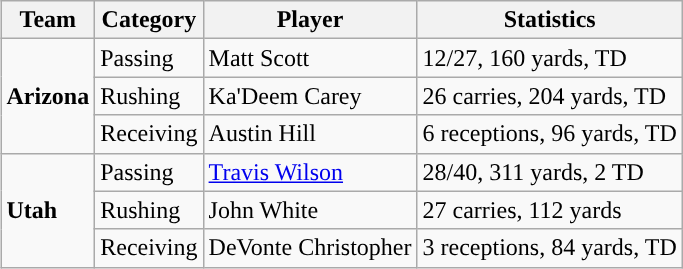<table class="wikitable" style="float: right;">
<tr>
<th>Team</th>
<th>Category</th>
<th>Player</th>
<th>Statistics</th>
</tr>
<tr>
<td rowspan=3><strong>Arizona</strong></td>
<td>Passing</td>
<td>Matt Scott</td>
<td>12/27, 160 yards, TD</td>
</tr>
<tr>
<td>Rushing</td>
<td>Ka'Deem Carey</td>
<td>26 carries, 204 yards, TD</td>
</tr>
<tr>
<td>Receiving</td>
<td>Austin Hill</td>
<td>6 receptions, 96 yards, TD</td>
</tr>
<tr>
<td rowspan=3><strong>Utah</strong></td>
<td>Passing</td>
<td><a href='#'>Travis Wilson</a></td>
<td>28/40, 311 yards, 2 TD</td>
</tr>
<tr>
<td>Rushing</td>
<td>John White</td>
<td>27 carries, 112 yards</td>
</tr>
<tr>
<td>Receiving</td>
<td>DeVonte Christopher</td>
<td>3 receptions, 84 yards, TD</td>
</tr>
</table>
